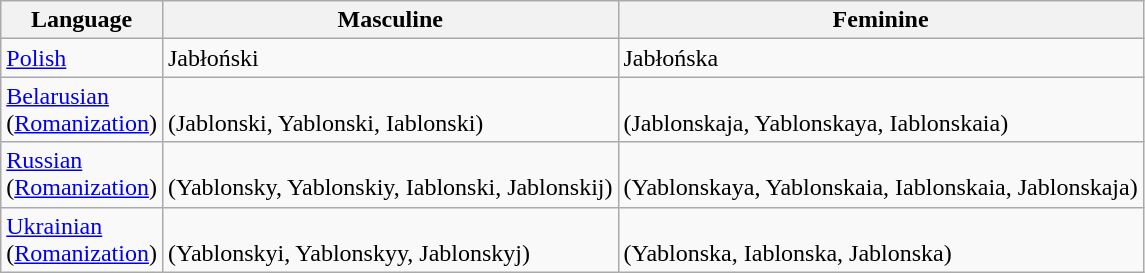<table class="wikitable">
<tr>
<th>Language</th>
<th>Masculine</th>
<th>Feminine</th>
</tr>
<tr>
<td><a href='#'>Polish</a></td>
<td>Jabłoński</td>
<td>Jabłońska</td>
</tr>
<tr>
<td><a href='#'>Belarusian</a> <br>(<a href='#'>Romanization</a>)</td>
<td><br>(Jablonski, Yablonski, Iablonski)</td>
<td><br> (Jablonskaja, Yablonskaya, Iablonskaia)</td>
</tr>
<tr>
<td><a href='#'>Russian</a> <br>(<a href='#'>Romanization</a>)</td>
<td><br> (Yablonsky, Yablonskiy, Iablonski, Jablonskij)</td>
<td><br> (Yablonskaya, Yablonskaia, Iablonskaia, Jablonskaja)</td>
</tr>
<tr>
<td><a href='#'>Ukrainian</a> <br>(<a href='#'>Romanization</a>)</td>
<td><br> (Yablonskyi, Yablonskyy, Jablonskyj)</td>
<td><br> (Yablonska, Iablonska, Jablonska)</td>
</tr>
</table>
